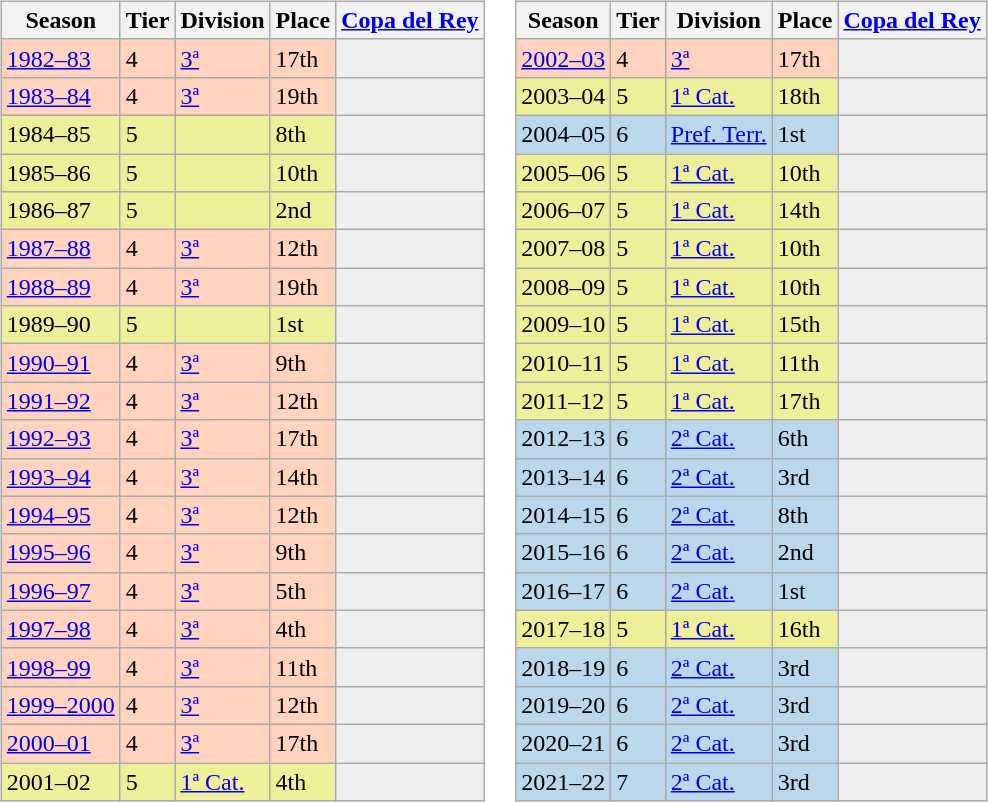<table>
<tr>
<td valign="top" width=0%><br><table class="wikitable">
<tr style="background:#f0f6fa;">
<th>Season</th>
<th>Tier</th>
<th>Division</th>
<th>Place</th>
<th><a href='#'>Copa del Rey</a></th>
</tr>
<tr>
<td style="background:#FFD3BD;"><a href='#'>1982–83</a></td>
<td style="background:#FFD3BD;">4</td>
<td style="background:#FFD3BD;"><a href='#'>3ª</a></td>
<td style="background:#FFD3BD;">17th</td>
<th style="background:#efefef;"></th>
</tr>
<tr>
<td style="background:#FFD3BD;"><a href='#'>1983–84</a></td>
<td style="background:#FFD3BD;">4</td>
<td style="background:#FFD3BD;"><a href='#'>3ª</a></td>
<td style="background:#FFD3BD;">19th</td>
<th style="background:#efefef;"></th>
</tr>
<tr>
<td style="background:#EFEF99;">1984–85</td>
<td style="background:#EFEF99;">5</td>
<td style="background:#EFEF99;"></td>
<td style="background:#EFEF99;">8th</td>
<th style="background:#efefef;"></th>
</tr>
<tr>
<td style="background:#EFEF99;">1985–86</td>
<td style="background:#EFEF99;">5</td>
<td style="background:#EFEF99;"></td>
<td style="background:#EFEF99;">10th</td>
<th style="background:#efefef;"></th>
</tr>
<tr>
<td style="background:#EFEF99;">1986–87</td>
<td style="background:#EFEF99;">5</td>
<td style="background:#EFEF99;"></td>
<td style="background:#EFEF99;">2nd</td>
<th style="background:#efefef;"></th>
</tr>
<tr>
<td style="background:#FFD3BD;"><a href='#'>1987–88</a></td>
<td style="background:#FFD3BD;">4</td>
<td style="background:#FFD3BD;"><a href='#'>3ª</a></td>
<td style="background:#FFD3BD;">12th</td>
<th style="background:#efefef;"></th>
</tr>
<tr>
<td style="background:#FFD3BD;"><a href='#'>1988–89</a></td>
<td style="background:#FFD3BD;">4</td>
<td style="background:#FFD3BD;"><a href='#'>3ª</a></td>
<td style="background:#FFD3BD;">19th</td>
<th style="background:#efefef;"></th>
</tr>
<tr>
<td style="background:#EFEF99;">1989–90</td>
<td style="background:#EFEF99;">5</td>
<td style="background:#EFEF99;"></td>
<td style="background:#EFEF99;">1st</td>
<th style="background:#efefef;"></th>
</tr>
<tr>
<td style="background:#FFD3BD;"><a href='#'>1990–91</a></td>
<td style="background:#FFD3BD;">4</td>
<td style="background:#FFD3BD;"><a href='#'>3ª</a></td>
<td style="background:#FFD3BD;">9th</td>
<th style="background:#efefef;"></th>
</tr>
<tr>
<td style="background:#FFD3BD;"><a href='#'>1991–92</a></td>
<td style="background:#FFD3BD;">4</td>
<td style="background:#FFD3BD;"><a href='#'>3ª</a></td>
<td style="background:#FFD3BD;">12th</td>
<th style="background:#efefef;"></th>
</tr>
<tr>
<td style="background:#FFD3BD;"><a href='#'>1992–93</a></td>
<td style="background:#FFD3BD;">4</td>
<td style="background:#FFD3BD;"><a href='#'>3ª</a></td>
<td style="background:#FFD3BD;">17th</td>
<th style="background:#efefef;"></th>
</tr>
<tr>
<td style="background:#FFD3BD;"><a href='#'>1993–94</a></td>
<td style="background:#FFD3BD;">4</td>
<td style="background:#FFD3BD;"><a href='#'>3ª</a></td>
<td style="background:#FFD3BD;">14th</td>
<th style="background:#efefef;"></th>
</tr>
<tr>
<td style="background:#FFD3BD;"><a href='#'>1994–95</a></td>
<td style="background:#FFD3BD;">4</td>
<td style="background:#FFD3BD;"><a href='#'>3ª</a></td>
<td style="background:#FFD3BD;">12th</td>
<th style="background:#efefef;"></th>
</tr>
<tr>
<td style="background:#FFD3BD;"><a href='#'>1995–96</a></td>
<td style="background:#FFD3BD;">4</td>
<td style="background:#FFD3BD;"><a href='#'>3ª</a></td>
<td style="background:#FFD3BD;">9th</td>
<th style="background:#efefef;"></th>
</tr>
<tr>
<td style="background:#FFD3BD;"><a href='#'>1996–97</a></td>
<td style="background:#FFD3BD;">4</td>
<td style="background:#FFD3BD;"><a href='#'>3ª</a></td>
<td style="background:#FFD3BD;">5th</td>
<th style="background:#efefef;"></th>
</tr>
<tr>
<td style="background:#FFD3BD;"><a href='#'>1997–98</a></td>
<td style="background:#FFD3BD;">4</td>
<td style="background:#FFD3BD;"><a href='#'>3ª</a></td>
<td style="background:#FFD3BD;">4th</td>
<th style="background:#efefef;"></th>
</tr>
<tr>
<td style="background:#FFD3BD;"><a href='#'>1998–99</a></td>
<td style="background:#FFD3BD;">4</td>
<td style="background:#FFD3BD;"><a href='#'>3ª</a></td>
<td style="background:#FFD3BD;">11th</td>
<th style="background:#efefef;"></th>
</tr>
<tr>
<td style="background:#FFD3BD;"><a href='#'>1999–2000</a></td>
<td style="background:#FFD3BD;">4</td>
<td style="background:#FFD3BD;"><a href='#'>3ª</a></td>
<td style="background:#FFD3BD;">12th</td>
<th style="background:#efefef;"></th>
</tr>
<tr>
<td style="background:#FFD3BD;"><a href='#'>2000–01</a></td>
<td style="background:#FFD3BD;">4</td>
<td style="background:#FFD3BD;"><a href='#'>3ª</a></td>
<td style="background:#FFD3BD;">17th</td>
<th style="background:#efefef;"></th>
</tr>
<tr>
<td style="background:#EFEF99;">2001–02</td>
<td style="background:#EFEF99;">5</td>
<td style="background:#EFEF99;"><a href='#'>1ª Cat.</a></td>
<td style="background:#EFEF99;">4th</td>
<th style="background:#efefef;"></th>
</tr>
</table>
</td>
<td valign="top" width=0%><br><table class="wikitable">
<tr style="background:#f0f6fa;">
<th>Season</th>
<th>Tier</th>
<th>Division</th>
<th>Place</th>
<th><a href='#'>Copa del Rey</a></th>
</tr>
<tr>
<td style="background:#FFD3BD;"><a href='#'>2002–03</a></td>
<td style="background:#FFD3BD;">4</td>
<td style="background:#FFD3BD;"><a href='#'>3ª</a></td>
<td style="background:#FFD3BD;">17th</td>
<th style="background:#efefef;"></th>
</tr>
<tr>
<td style="background:#EFEF99;">2003–04</td>
<td style="background:#EFEF99;">5</td>
<td style="background:#EFEF99;"><a href='#'>1ª Cat.</a></td>
<td style="background:#EFEF99;">18th</td>
<th style="background:#efefef;"></th>
</tr>
<tr>
<td style="background:#BBD7EC;">2004–05</td>
<td style="background:#BBD7EC;">6</td>
<td style="background:#BBD7EC;"><a href='#'>Pref. Terr.</a></td>
<td style="background:#BBD7EC;">1st</td>
<th style="background:#efefef;"></th>
</tr>
<tr>
<td style="background:#EFEF99;">2005–06</td>
<td style="background:#EFEF99;">5</td>
<td style="background:#EFEF99;"><a href='#'>1ª Cat.</a></td>
<td style="background:#EFEF99;">10th</td>
<th style="background:#efefef;"></th>
</tr>
<tr>
<td style="background:#EFEF99;">2006–07</td>
<td style="background:#EFEF99;">5</td>
<td style="background:#EFEF99;"><a href='#'>1ª Cat.</a></td>
<td style="background:#EFEF99;">14th</td>
<th style="background:#efefef;"></th>
</tr>
<tr>
<td style="background:#EFEF99;">2007–08</td>
<td style="background:#EFEF99;">5</td>
<td style="background:#EFEF99;"><a href='#'>1ª Cat.</a></td>
<td style="background:#EFEF99;">10th</td>
<th style="background:#efefef;"></th>
</tr>
<tr>
<td style="background:#EFEF99;">2008–09</td>
<td style="background:#EFEF99;">5</td>
<td style="background:#EFEF99;"><a href='#'>1ª Cat.</a></td>
<td style="background:#EFEF99;">10th</td>
<th style="background:#efefef;"></th>
</tr>
<tr>
<td style="background:#EFEF99;">2009–10</td>
<td style="background:#EFEF99;">5</td>
<td style="background:#EFEF99;"><a href='#'>1ª Cat.</a></td>
<td style="background:#EFEF99;">15th</td>
<th style="background:#efefef;"></th>
</tr>
<tr>
<td style="background:#EFEF99;">2010–11</td>
<td style="background:#EFEF99;">5</td>
<td style="background:#EFEF99;"><a href='#'>1ª Cat.</a></td>
<td style="background:#EFEF99;">11th</td>
<th style="background:#efefef;"></th>
</tr>
<tr>
<td style="background:#EFEF99;">2011–12</td>
<td style="background:#EFEF99;">5</td>
<td style="background:#EFEF99;"><a href='#'>1ª Cat.</a></td>
<td style="background:#EFEF99;">17th</td>
<th style="background:#efefef;"></th>
</tr>
<tr>
<td style="background:#BBD7EC;">2012–13</td>
<td style="background:#BBD7EC;">6</td>
<td style="background:#BBD7EC;"><a href='#'>2ª Cat.</a></td>
<td style="background:#BBD7EC;">6th</td>
<td style="background:#efefef;"></td>
</tr>
<tr>
<td style="background:#BBD7EC;">2013–14</td>
<td style="background:#BBD7EC;">6</td>
<td style="background:#BBD7EC;"><a href='#'>2ª Cat.</a></td>
<td style="background:#BBD7EC;">3rd</td>
<td style="background:#efefef;"></td>
</tr>
<tr>
<td style="background:#BBD7EC;">2014–15</td>
<td style="background:#BBD7EC;">6</td>
<td style="background:#BBD7EC;"><a href='#'>2ª Cat.</a></td>
<td style="background:#BBD7EC;">8th</td>
<td style="background:#efefef;"></td>
</tr>
<tr>
<td style="background:#BBD7EC;">2015–16</td>
<td style="background:#BBD7EC;">6</td>
<td style="background:#BBD7EC;"><a href='#'>2ª Cat.</a></td>
<td style="background:#BBD7EC;">2nd</td>
<td style="background:#efefef;"></td>
</tr>
<tr>
<td style="background:#BBD7EC;">2016–17</td>
<td style="background:#BBD7EC;">6</td>
<td style="background:#BBD7EC;"><a href='#'>2ª Cat.</a></td>
<td style="background:#BBD7EC;">1st</td>
<td style="background:#efefef;"></td>
</tr>
<tr>
<td style="background:#EFEF99;">2017–18</td>
<td style="background:#EFEF99;">5</td>
<td style="background:#EFEF99;"><a href='#'>1ª Cat.</a></td>
<td style="background:#EFEF99;">16th</td>
<th style="background:#efefef;"></th>
</tr>
<tr>
<td style="background:#BBD7EC;">2018–19</td>
<td style="background:#BBD7EC;">6</td>
<td style="background:#BBD7EC;"><a href='#'>2ª Cat.</a></td>
<td style="background:#BBD7EC;">3rd</td>
<td style="background:#efefef;"></td>
</tr>
<tr>
<td style="background:#BBD7EC;">2019–20</td>
<td style="background:#BBD7EC;">6</td>
<td style="background:#BBD7EC;"><a href='#'>2ª Cat.</a></td>
<td style="background:#BBD7EC;">3rd</td>
<td style="background:#efefef;"></td>
</tr>
<tr>
<td style="background:#BBD7EC;">2020–21</td>
<td style="background:#BBD7EC;">6</td>
<td style="background:#BBD7EC;"><a href='#'>2ª Cat.</a></td>
<td style="background:#BBD7EC;">3rd</td>
<td style="background:#efefef;"></td>
</tr>
<tr>
<td style="background:#BBD7EC;">2021–22</td>
<td style="background:#BBD7EC;">7</td>
<td style="background:#BBD7EC;"><a href='#'>2ª Cat.</a></td>
<td style="background:#BBD7EC;">3rd</td>
<td style="background:#efefef;"></td>
</tr>
</table>
</td>
</tr>
</table>
